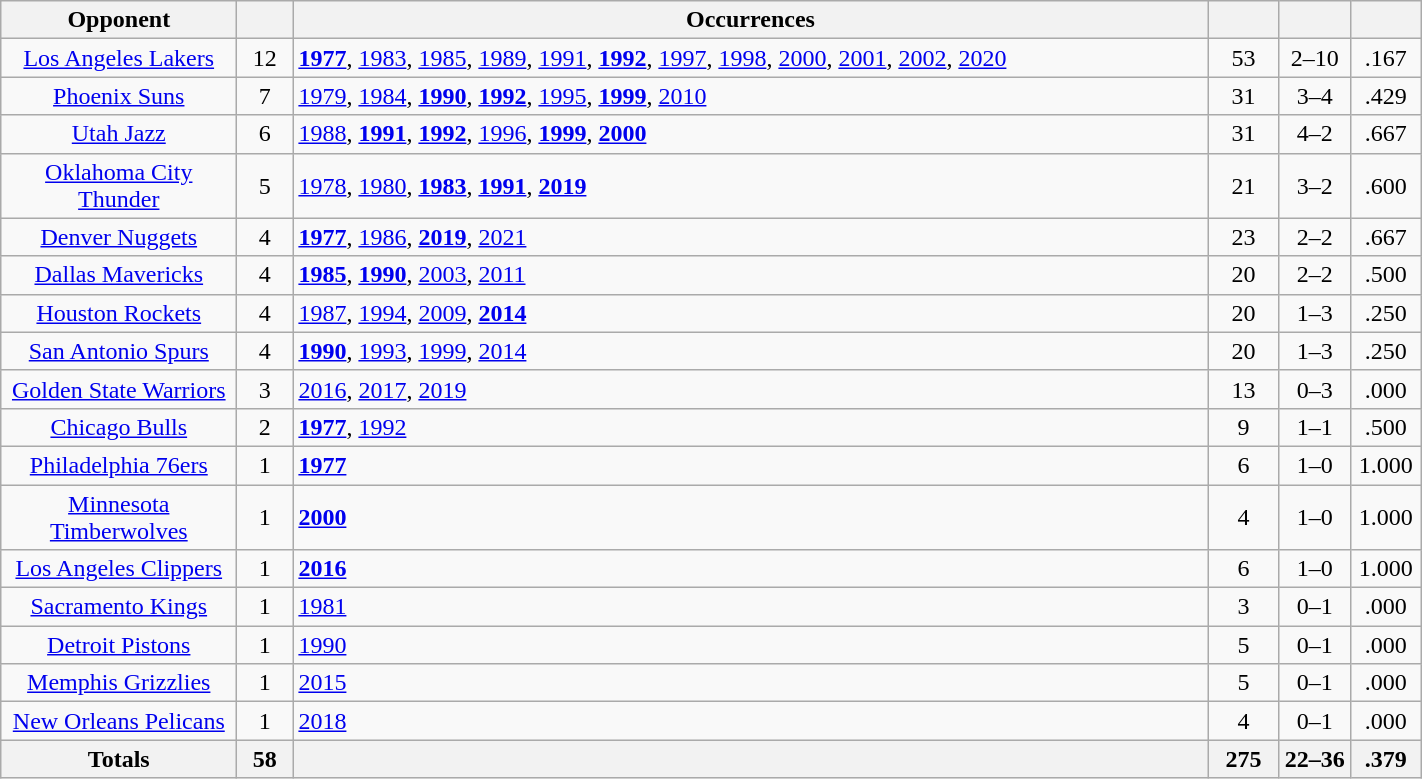<table class="wikitable sortable" style="text-align: center; width: 75%;">
<tr>
<th width="150">Opponent</th>
<th width="30"></th>
<th>Occurrences</th>
<th width="40"></th>
<th width="40"></th>
<th width="40"></th>
</tr>
<tr>
<td><a href='#'>Los Angeles Lakers</a></td>
<td>12</td>
<td align=left><strong><a href='#'>1977</a></strong>, <a href='#'>1983</a>, <a href='#'>1985</a>, <a href='#'>1989</a>, <a href='#'>1991</a>, <strong><a href='#'>1992</a></strong>, <a href='#'>1997</a>, <a href='#'>1998</a>, <a href='#'>2000</a>, <a href='#'>2001</a>, <a href='#'>2002</a>, <a href='#'>2020</a></td>
<td>53</td>
<td>2–10</td>
<td>.167</td>
</tr>
<tr>
<td><a href='#'>Phoenix Suns</a></td>
<td>7</td>
<td align=left><a href='#'>1979</a>, <a href='#'>1984</a>, <strong><a href='#'>1990</a></strong>, <strong><a href='#'>1992</a></strong>, <a href='#'>1995</a>, <strong><a href='#'>1999</a></strong>, <a href='#'>2010</a></td>
<td>31</td>
<td>3–4</td>
<td>.429</td>
</tr>
<tr>
<td><a href='#'>Utah Jazz</a></td>
<td>6</td>
<td align=left><a href='#'>1988</a>, <strong><a href='#'>1991</a></strong>, <strong><a href='#'>1992</a></strong>, <a href='#'>1996</a>, <strong><a href='#'>1999</a></strong>, <strong><a href='#'>2000</a></strong></td>
<td>31</td>
<td>4–2</td>
<td>.667</td>
</tr>
<tr>
<td><a href='#'>Oklahoma City Thunder</a></td>
<td>5</td>
<td align=left><a href='#'>1978</a>, <a href='#'>1980</a>, <strong><a href='#'>1983</a></strong>, <strong><a href='#'>1991</a></strong>, <strong><a href='#'>2019</a></strong></td>
<td>21</td>
<td>3–2</td>
<td>.600</td>
</tr>
<tr>
<td><a href='#'>Denver Nuggets</a></td>
<td>4</td>
<td align=left><strong><a href='#'>1977</a></strong>, <a href='#'>1986</a>, <strong><a href='#'>2019</a></strong>, <a href='#'>2021</a></td>
<td>23</td>
<td>2–2</td>
<td>.667</td>
</tr>
<tr>
<td><a href='#'>Dallas Mavericks</a></td>
<td>4</td>
<td align=left><strong><a href='#'>1985</a></strong>, <strong><a href='#'>1990</a></strong>, <a href='#'>2003</a>, <a href='#'>2011</a></td>
<td>20</td>
<td>2–2</td>
<td>.500</td>
</tr>
<tr>
<td><a href='#'>Houston Rockets</a></td>
<td>4</td>
<td align=left><a href='#'>1987</a>, <a href='#'>1994</a>, <a href='#'>2009</a>, <strong><a href='#'>2014</a></strong></td>
<td>20</td>
<td>1–3</td>
<td>.250</td>
</tr>
<tr>
<td><a href='#'>San Antonio Spurs</a></td>
<td>4</td>
<td align=left><strong><a href='#'>1990</a></strong>, <a href='#'>1993</a>, <a href='#'>1999</a>, <a href='#'>2014</a></td>
<td>20</td>
<td>1–3</td>
<td>.250</td>
</tr>
<tr>
<td><a href='#'>Golden State Warriors</a></td>
<td>3</td>
<td align=left><a href='#'>2016</a>, <a href='#'>2017</a>, <a href='#'>2019</a></td>
<td>13</td>
<td>0–3</td>
<td>.000</td>
</tr>
<tr>
<td><a href='#'>Chicago Bulls</a></td>
<td>2</td>
<td align=left><strong><a href='#'>1977</a></strong>, <a href='#'>1992</a></td>
<td>9</td>
<td>1–1</td>
<td>.500</td>
</tr>
<tr>
<td><a href='#'>Philadelphia 76ers</a></td>
<td>1</td>
<td align=left><strong><a href='#'>1977</a></strong></td>
<td>6</td>
<td>1–0</td>
<td>1.000</td>
</tr>
<tr>
<td><a href='#'>Minnesota Timberwolves</a></td>
<td>1</td>
<td align=left><strong><a href='#'>2000</a></strong></td>
<td>4</td>
<td>1–0</td>
<td>1.000</td>
</tr>
<tr>
<td><a href='#'>Los Angeles Clippers</a></td>
<td>1</td>
<td align=left><strong><a href='#'>2016</a></strong></td>
<td>6</td>
<td>1–0</td>
<td>1.000</td>
</tr>
<tr>
<td><a href='#'>Sacramento Kings</a></td>
<td>1</td>
<td align=left><a href='#'>1981</a></td>
<td>3</td>
<td>0–1</td>
<td>.000</td>
</tr>
<tr>
<td><a href='#'>Detroit Pistons</a></td>
<td>1</td>
<td align=left><a href='#'>1990</a></td>
<td>5</td>
<td>0–1</td>
<td>.000</td>
</tr>
<tr>
<td><a href='#'>Memphis Grizzlies</a></td>
<td>1</td>
<td align=left><a href='#'>2015</a></td>
<td>5</td>
<td>0–1</td>
<td>.000</td>
</tr>
<tr>
<td><a href='#'>New Orleans Pelicans</a></td>
<td>1</td>
<td align=left><a href='#'>2018</a></td>
<td>4</td>
<td>0–1</td>
<td>.000</td>
</tr>
<tr>
<th width="150">Totals</th>
<th width="30">58</th>
<th></th>
<th width="40">275</th>
<th width="40">22–36</th>
<th width="40">.379</th>
</tr>
</table>
